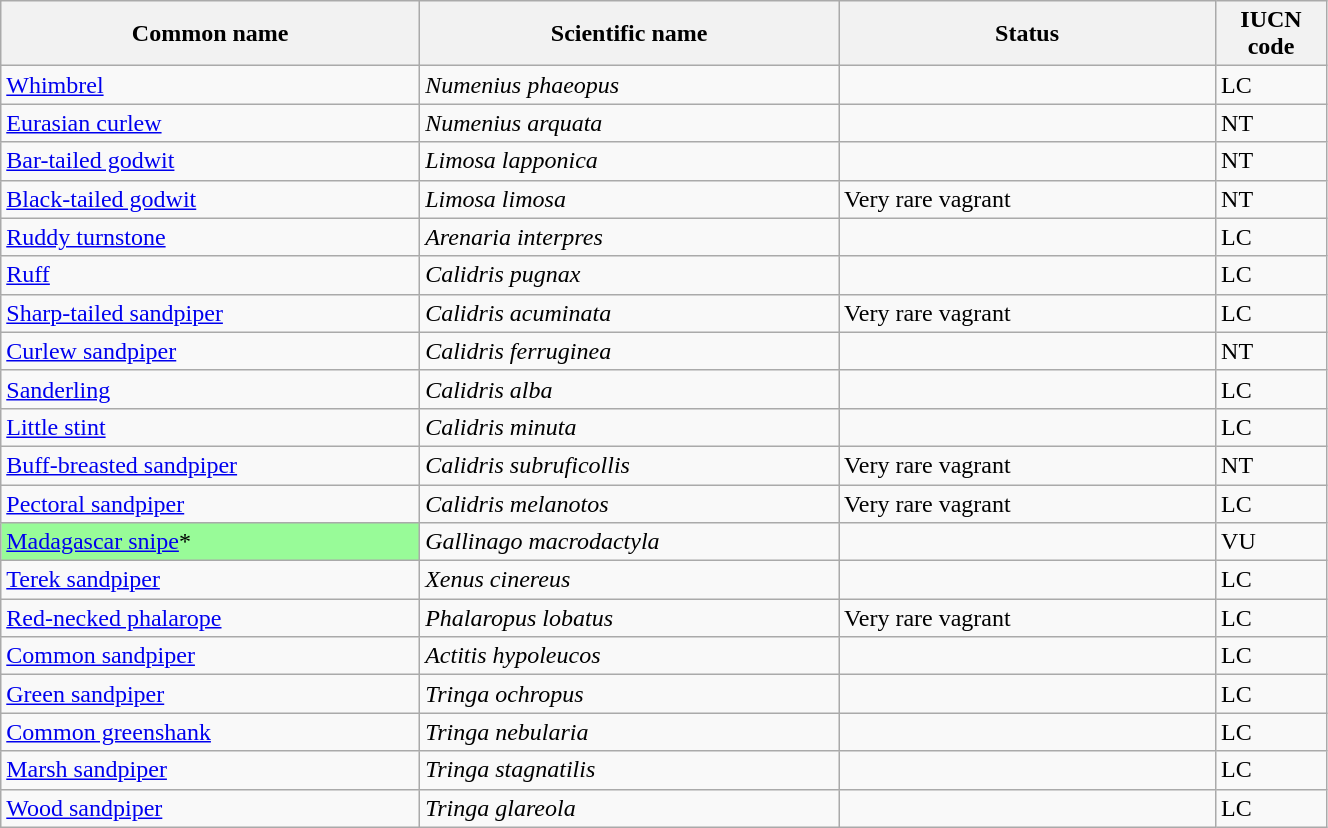<table width=70% class="wikitable sortable">
<tr>
<th width=20%>Common name</th>
<th width=20%>Scientific name</th>
<th width=18%>Status</th>
<th width=5%>IUCN code</th>
</tr>
<tr>
<td><a href='#'>Whimbrel</a></td>
<td><em>Numenius phaeopus</em></td>
<td></td>
<td>LC</td>
</tr>
<tr>
<td><a href='#'>Eurasian curlew</a></td>
<td><em>Numenius arquata</em></td>
<td></td>
<td>NT</td>
</tr>
<tr>
<td><a href='#'>Bar-tailed godwit</a></td>
<td><em>Limosa lapponica</em></td>
<td></td>
<td>NT</td>
</tr>
<tr>
<td><a href='#'>Black-tailed godwit</a></td>
<td><em>Limosa limosa</em></td>
<td>Very rare vagrant</td>
<td>NT</td>
</tr>
<tr>
<td><a href='#'>Ruddy turnstone</a></td>
<td><em>Arenaria interpres</em></td>
<td></td>
<td>LC</td>
</tr>
<tr>
<td><a href='#'>Ruff</a></td>
<td><em>Calidris pugnax</em></td>
<td></td>
<td>LC</td>
</tr>
<tr>
<td><a href='#'>Sharp-tailed sandpiper</a></td>
<td><em>Calidris acuminata</em></td>
<td>Very rare vagrant</td>
<td>LC</td>
</tr>
<tr>
<td><a href='#'>Curlew sandpiper</a></td>
<td><em>Calidris ferruginea</em></td>
<td></td>
<td>NT</td>
</tr>
<tr>
<td><a href='#'>Sanderling</a></td>
<td><em>Calidris alba</em></td>
<td></td>
<td>LC</td>
</tr>
<tr>
<td><a href='#'>Little stint</a></td>
<td><em>Calidris minuta</em></td>
<td></td>
<td>LC</td>
</tr>
<tr>
<td><a href='#'>Buff-breasted sandpiper</a></td>
<td><em>Calidris subruficollis</em></td>
<td>Very rare vagrant</td>
<td>NT</td>
</tr>
<tr>
<td><a href='#'>Pectoral sandpiper</a></td>
<td><em>Calidris melanotos</em></td>
<td>Very rare vagrant</td>
<td>LC</td>
</tr>
<tr>
<td style="background:palegreen; color:black"><a href='#'>Madagascar snipe</a>*</td>
<td><em>Gallinago macrodactyla</em></td>
<td></td>
<td>VU</td>
</tr>
<tr>
<td><a href='#'>Terek sandpiper</a></td>
<td><em>Xenus cinereus</em></td>
<td></td>
<td>LC</td>
</tr>
<tr>
<td><a href='#'>Red-necked phalarope</a></td>
<td><em>Phalaropus lobatus</em></td>
<td>Very rare vagrant</td>
<td>LC</td>
</tr>
<tr>
<td><a href='#'>Common sandpiper</a></td>
<td><em>Actitis hypoleucos</em></td>
<td></td>
<td>LC</td>
</tr>
<tr>
<td><a href='#'>Green sandpiper</a></td>
<td><em>Tringa ochropus</em></td>
<td></td>
<td>LC</td>
</tr>
<tr>
<td><a href='#'>Common greenshank</a></td>
<td><em>Tringa nebularia</em></td>
<td></td>
<td>LC</td>
</tr>
<tr>
<td><a href='#'>Marsh sandpiper</a></td>
<td><em>Tringa stagnatilis</em></td>
<td></td>
<td>LC</td>
</tr>
<tr>
<td><a href='#'>Wood sandpiper</a></td>
<td><em>Tringa glareola</em></td>
<td></td>
<td>LC</td>
</tr>
</table>
